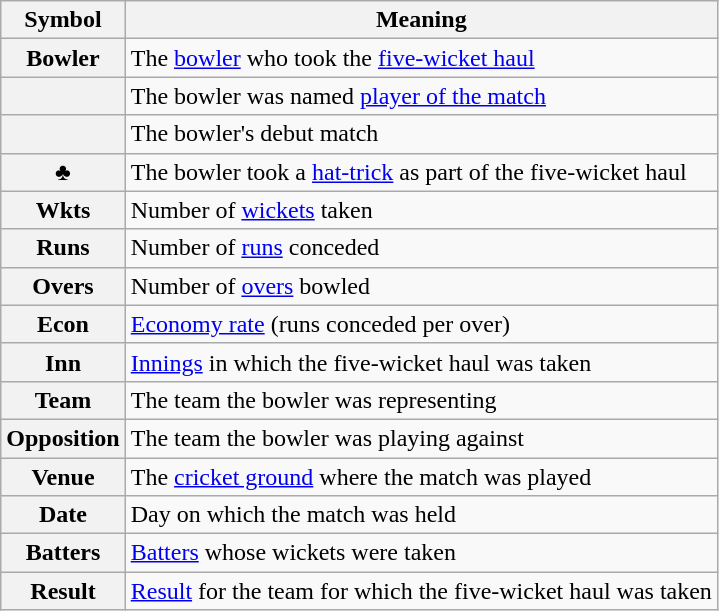<table class="wikitable plainrowheaders">
<tr>
<th scope=col>Symbol</th>
<th scope=col>Meaning</th>
</tr>
<tr>
<th scope=row>Bowler</th>
<td>The <a href='#'>bowler</a> who took the <a href='#'>five-wicket haul</a></td>
</tr>
<tr>
<th scope=row></th>
<td>The bowler was named <a href='#'>player of the match</a></td>
</tr>
<tr>
<th scope=row></th>
<td>The bowler's debut match</td>
</tr>
<tr>
<th scope=row>♣</th>
<td>The bowler took a <a href='#'>hat-trick</a> as part of the five-wicket haul</td>
</tr>
<tr>
<th scope=row>Wkts</th>
<td>Number of <a href='#'>wickets</a> taken</td>
</tr>
<tr>
<th scope=row>Runs</th>
<td>Number of <a href='#'>runs</a> conceded</td>
</tr>
<tr>
<th scope=row>Overs</th>
<td>Number of <a href='#'>overs</a> bowled</td>
</tr>
<tr>
<th scope=row>Econ</th>
<td><a href='#'>Economy rate</a> (runs conceded per over)</td>
</tr>
<tr>
<th scope=row>Inn</th>
<td><a href='#'>Innings</a> in which the five-wicket haul was taken</td>
</tr>
<tr>
<th scope=row>Team</th>
<td>The team the bowler was representing</td>
</tr>
<tr>
<th scope=row>Opposition</th>
<td>The team the bowler was playing against</td>
</tr>
<tr>
<th scope=row>Venue</th>
<td>The <a href='#'>cricket ground</a> where the match was played</td>
</tr>
<tr>
<th scope=row>Date</th>
<td>Day on which the match was held</td>
</tr>
<tr>
<th scope=row>Batters</th>
<td><a href='#'>Batters</a> whose wickets were taken</td>
</tr>
<tr>
<th scope=row>Result</th>
<td><a href='#'>Result</a> for the team for which the five-wicket haul was taken</td>
</tr>
</table>
